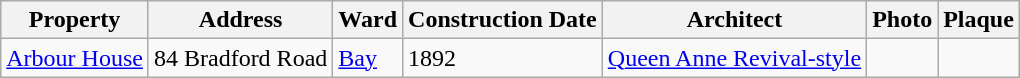<table class="wikitable">
<tr>
<th>Property</th>
<th>Address</th>
<th>Ward</th>
<th>Construction Date</th>
<th>Architect</th>
<th>Photo</th>
<th>Plaque</th>
</tr>
<tr>
<td><a href='#'>Arbour House</a></td>
<td>84 Bradford Road</td>
<td><a href='#'>Bay</a></td>
<td>1892</td>
<td><a href='#'>Queen Anne Revival-style</a></td>
<td></td>
<td></td>
</tr>
</table>
